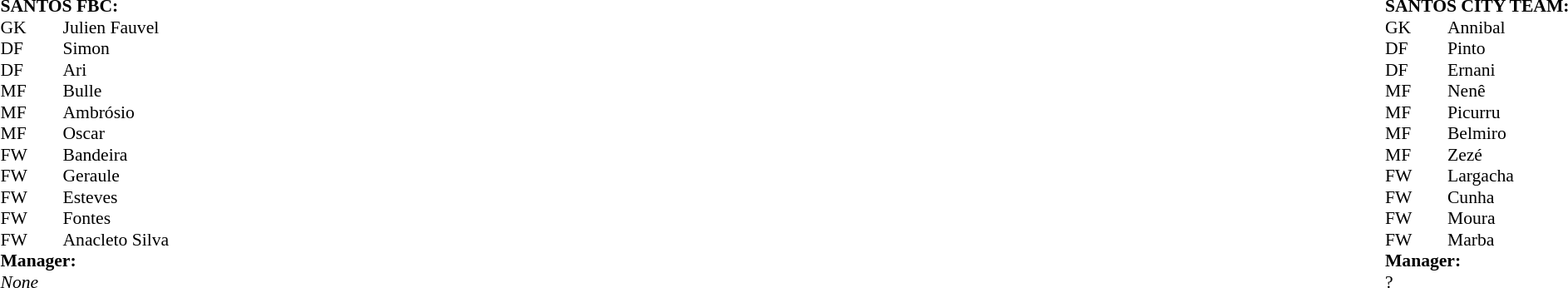<table width=100%>
<tr>
<td valign="top" width="50%"><br><table style="font-size:90%" cellspacing="0" cellpadding="0">
<tr>
<td colspan="4"><strong>SANTOS FBC:</strong></td>
</tr>
<tr>
<th width=25></th>
<th width=25></th>
</tr>
<tr>
<td>GK</td>
<td></td>
<td> Julien Fauvel</td>
</tr>
<tr>
<td>DF</td>
<td></td>
<td> Simon</td>
</tr>
<tr>
<td>DF</td>
<td></td>
<td> Ari</td>
</tr>
<tr>
<td>MF</td>
<td></td>
<td> Bulle</td>
</tr>
<tr>
<td>MF</td>
<td></td>
<td> Ambrósio</td>
</tr>
<tr>
<td>MF</td>
<td></td>
<td> Oscar</td>
</tr>
<tr>
<td>FW</td>
<td></td>
<td> Bandeira</td>
</tr>
<tr>
<td>FW</td>
<td></td>
<td> Geraule</td>
</tr>
<tr>
<td>FW</td>
<td></td>
<td> Esteves</td>
</tr>
<tr>
<td>FW</td>
<td></td>
<td> Fontes</td>
</tr>
<tr>
<td>FW</td>
<td></td>
<td> Anacleto Silva</td>
</tr>
<tr>
<td colspan=3><strong>Manager:</strong></td>
</tr>
<tr>
<td colspan=4><em>None</em></td>
</tr>
</table>
</td>
<td valign="top" width="50%"><br><table style="font-size:90%" cellspacing="0" cellpadding="0" align=right>
<tr>
<td colspan="4"><strong>SANTOS CITY TEAM:</strong></td>
</tr>
<tr>
<th width=25></th>
<th width=25></th>
</tr>
<tr>
<td>GK</td>
<td></td>
<td> Annibal</td>
</tr>
<tr>
<td>DF</td>
<td></td>
<td> Pinto</td>
</tr>
<tr>
<td>DF</td>
<td></td>
<td> Ernani</td>
</tr>
<tr>
<td>MF</td>
<td></td>
<td> Nenê</td>
</tr>
<tr>
<td>MF</td>
<td></td>
<td> Picurru</td>
</tr>
<tr>
<td>MF</td>
<td></td>
<td> Belmiro</td>
</tr>
<tr>
<td>MF</td>
<td></td>
<td> Zezé</td>
</tr>
<tr>
<td>FW</td>
<td></td>
<td> Largacha</td>
</tr>
<tr>
<td>FW</td>
<td></td>
<td> Cunha</td>
</tr>
<tr>
<td>FW</td>
<td></td>
<td> Moura</td>
</tr>
<tr>
<td>FW</td>
<td></td>
<td> Marba</td>
</tr>
<tr>
<td colspan=3><strong>Manager:</strong></td>
</tr>
<tr>
<td colspan=4>?</td>
</tr>
</table>
</td>
</tr>
</table>
